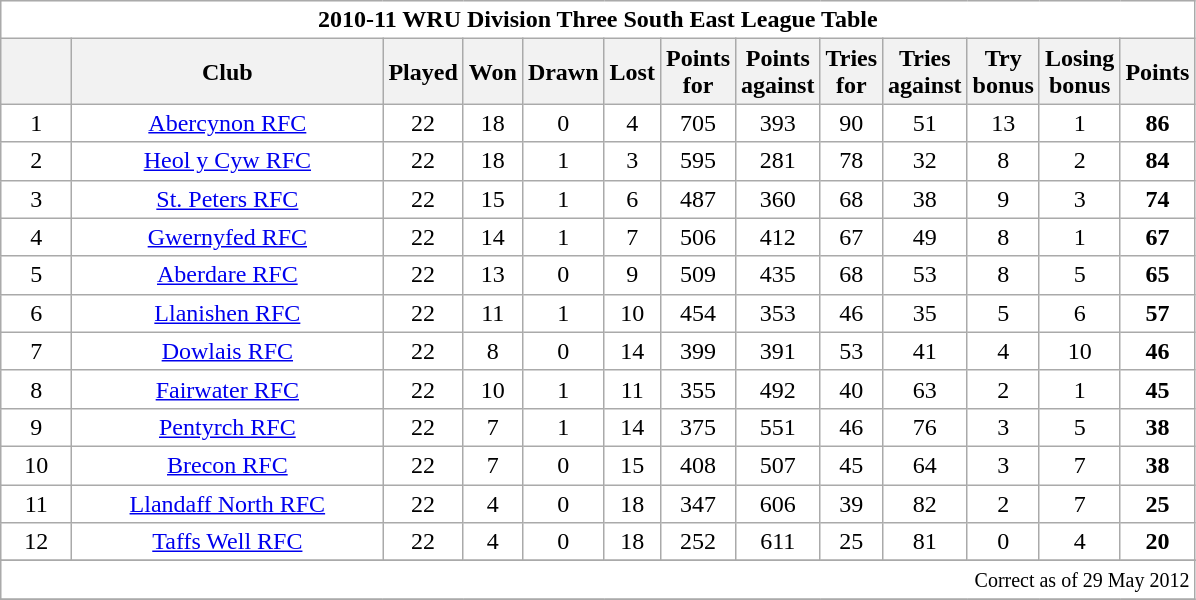<table class="wikitable" style="float:left; margin-right:15px; text-align: center;">
<tr>
<td colspan="13" bgcolor="#FFFFFF" cellpadding="0" cellspacing="0"><strong>2010-11 WRU Division Three South East League Table</strong></td>
</tr>
<tr>
<th bgcolor="#efefef" width="40"></th>
<th bgcolor="#efefef" width="200">Club</th>
<th bgcolor="#efefef" width="20">Played</th>
<th bgcolor="#efefef" width="20">Won</th>
<th bgcolor="#efefef" width="20">Drawn</th>
<th bgcolor="#efefef" width="20">Lost</th>
<th bgcolor="#efefef" width="20">Points for</th>
<th bgcolor="#efefef" width="20">Points against</th>
<th bgcolor="#efefef" width="20">Tries for</th>
<th bgcolor="#efefef" width="20">Tries against</th>
<th bgcolor="#efefef" width="20">Try bonus</th>
<th bgcolor="#efefef" width="20">Losing bonus</th>
<th bgcolor="#efefef" width="20">Points</th>
</tr>
<tr bgcolor=#ffffff align=center>
<td>1</td>
<td><a href='#'>Abercynon RFC</a></td>
<td>22</td>
<td>18</td>
<td>0</td>
<td>4</td>
<td>705</td>
<td>393</td>
<td>90</td>
<td>51</td>
<td>13</td>
<td>1</td>
<td><strong>86</strong></td>
</tr>
<tr bgcolor=#ffffff align=center>
<td>2</td>
<td><a href='#'>Heol y Cyw RFC</a></td>
<td>22</td>
<td>18</td>
<td>1</td>
<td>3</td>
<td>595</td>
<td>281</td>
<td>78</td>
<td>32</td>
<td>8</td>
<td>2</td>
<td><strong>84</strong></td>
</tr>
<tr bgcolor=#ffffff align=center>
<td>3</td>
<td><a href='#'>St. Peters RFC</a></td>
<td>22</td>
<td>15</td>
<td>1</td>
<td>6</td>
<td>487</td>
<td>360</td>
<td>68</td>
<td>38</td>
<td>9</td>
<td>3</td>
<td><strong>74</strong></td>
</tr>
<tr bgcolor=#ffffff align=center>
<td>4</td>
<td><a href='#'>Gwernyfed RFC</a></td>
<td>22</td>
<td>14</td>
<td>1</td>
<td>7</td>
<td>506</td>
<td>412</td>
<td>67</td>
<td>49</td>
<td>8</td>
<td>1</td>
<td><strong>67</strong></td>
</tr>
<tr bgcolor=#ffffff align=center>
<td>5</td>
<td><a href='#'>Aberdare RFC</a></td>
<td>22</td>
<td>13</td>
<td>0</td>
<td>9</td>
<td>509</td>
<td>435</td>
<td>68</td>
<td>53</td>
<td>8</td>
<td>5</td>
<td><strong>65</strong></td>
</tr>
<tr bgcolor=#ffffff align=center>
<td>6</td>
<td><a href='#'>Llanishen RFC</a></td>
<td>22</td>
<td>11</td>
<td>1</td>
<td>10</td>
<td>454</td>
<td>353</td>
<td>46</td>
<td>35</td>
<td>5</td>
<td>6</td>
<td><strong>57</strong></td>
</tr>
<tr bgcolor=#ffffff align=center>
<td>7</td>
<td><a href='#'>Dowlais RFC</a></td>
<td>22</td>
<td>8</td>
<td>0</td>
<td>14</td>
<td>399</td>
<td>391</td>
<td>53</td>
<td>41</td>
<td>4</td>
<td>10</td>
<td><strong>46</strong></td>
</tr>
<tr bgcolor=#ffffff align=center>
<td>8</td>
<td><a href='#'>Fairwater RFC</a></td>
<td>22</td>
<td>10</td>
<td>1</td>
<td>11</td>
<td>355</td>
<td>492</td>
<td>40</td>
<td>63</td>
<td>2</td>
<td>1</td>
<td><strong>45</strong></td>
</tr>
<tr bgcolor=#ffffff align=center>
<td>9</td>
<td><a href='#'>Pentyrch RFC</a></td>
<td>22</td>
<td>7</td>
<td>1</td>
<td>14</td>
<td>375</td>
<td>551</td>
<td>46</td>
<td>76</td>
<td>3</td>
<td>5</td>
<td><strong>38</strong></td>
</tr>
<tr bgcolor=#ffffff align=center>
<td>10</td>
<td><a href='#'>Brecon RFC</a></td>
<td>22</td>
<td>7</td>
<td>0</td>
<td>15</td>
<td>408</td>
<td>507</td>
<td>45</td>
<td>64</td>
<td>3</td>
<td>7</td>
<td><strong>38</strong></td>
</tr>
<tr bgcolor=#ffffff align=center>
<td>11</td>
<td><a href='#'>Llandaff North RFC</a></td>
<td>22</td>
<td>4</td>
<td>0</td>
<td>18</td>
<td>347</td>
<td>606</td>
<td>39</td>
<td>82</td>
<td>2</td>
<td>7</td>
<td><strong>25</strong></td>
</tr>
<tr bgcolor=#ffffff align=center>
<td>12</td>
<td><a href='#'>Taffs Well RFC</a></td>
<td>22</td>
<td>4</td>
<td>0</td>
<td>18</td>
<td>252</td>
<td>611</td>
<td>25</td>
<td>81</td>
<td>0</td>
<td>4</td>
<td><strong>20</strong></td>
</tr>
<tr bgcolor=#ffffff align=center>
</tr>
<tr>
<td colspan="13" align="right" bgcolor="#FFFFFF" cellpadding="0" cellspacing="0"><small>Correct as of 29 May 2012</small></td>
</tr>
<tr>
</tr>
</table>
